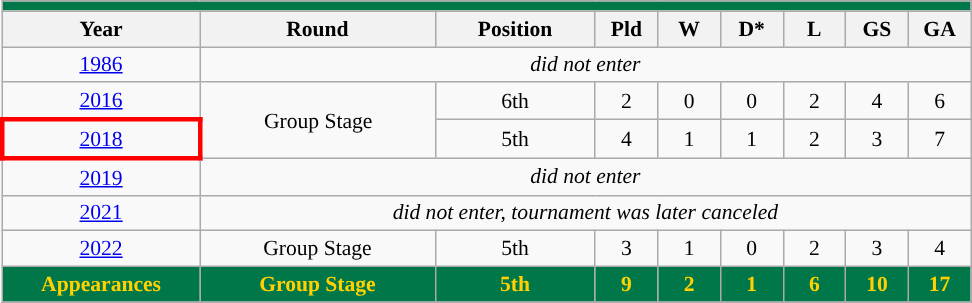<table class="wikitable" style="text-align: center;font-size:90%;">
<tr>
<th colspan="9" style="background: #007749; color: #FFD100;"><a href='#'></a></th>
</tr>
<tr>
<th width=125>Year</th>
<th width=150>Round</th>
<th width=100>Position</th>
<th width=35>Pld</th>
<th width=35>W</th>
<th width=35>D*</th>
<th width=35>L</th>
<th width=35>GS</th>
<th width=35>GA</th>
</tr>
<tr>
<td> <a href='#'>1986</a></td>
<td colspan="8"><em>did not enter</em></td>
</tr>
<tr>
<td> <a href='#'>2016</a></td>
<td rowspan="2">Group Stage</td>
<td>6th</td>
<td>2</td>
<td>0</td>
<td>0</td>
<td>2</td>
<td>4</td>
<td>6</td>
</tr>
<tr>
<td style="border:3px solid red;"> <a href='#'>2018</a></td>
<td>5th</td>
<td>4</td>
<td>1</td>
<td>1</td>
<td>2</td>
<td>3</td>
<td>7</td>
</tr>
<tr>
<td> <a href='#'>2019</a></td>
<td colspan="8"><em>did not enter</em></td>
</tr>
<tr>
<td> <a href='#'>2021</a></td>
<td colspan="8"><em>did not enter, tournament was later canceled</em></td>
</tr>
<tr>
<td> <a href='#'>2022</a></td>
<td>Group Stage</td>
<td>5th</td>
<td>3</td>
<td>1</td>
<td>0</td>
<td>2</td>
<td>3</td>
<td>4</td>
</tr>
<tr>
<td colspan=1 style="background: #007749; color: #FFD100;"><strong>Appearances</strong></td>
<td style="background: #007749; color: #FFD100;"><strong>Group Stage</strong></td>
<td style="background: #007749; color: #FFD100;"><strong>5th</strong></td>
<td style="background: #007749; color: #FFD100;"><strong>9</strong></td>
<td style="background: #007749; color: #FFD100;"><strong>2</strong></td>
<td style="background: #007749; color: #FFD100;"><strong>1</strong></td>
<td style="background: #007749; color: #FFD100;"><strong>6</strong></td>
<td style="background: #007749; color: #FFD100;"><strong>10</strong></td>
<td style="background: #007749; color: #FFD100;"><strong>17</strong></td>
</tr>
</table>
